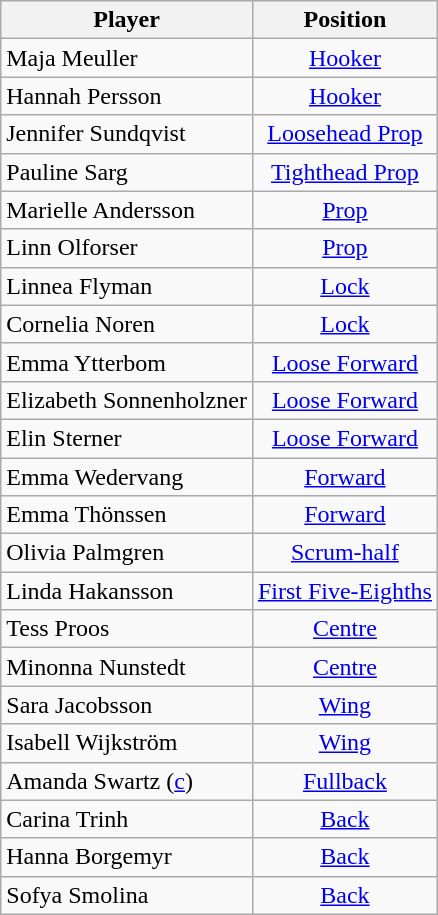<table class="wikitable sortable" style="text-align: center;">
<tr>
<th>Player</th>
<th>Position</th>
</tr>
<tr>
<td align="left">Maja Meuller</td>
<td><a href='#'>Hooker</a></td>
</tr>
<tr>
<td align="left">Hannah Persson</td>
<td><a href='#'>Hooker</a></td>
</tr>
<tr>
<td align="left">Jennifer Sundqvist</td>
<td><a href='#'>Loosehead Prop</a></td>
</tr>
<tr>
<td align="left">Pauline Sarg</td>
<td><a href='#'>Tighthead Prop</a></td>
</tr>
<tr>
<td align="left">Marielle Andersson</td>
<td><a href='#'>Prop</a></td>
</tr>
<tr>
<td align="left">Linn Olforser</td>
<td><a href='#'>Prop</a></td>
</tr>
<tr>
<td align="left">Linnea Flyman</td>
<td><a href='#'>Lock</a></td>
</tr>
<tr>
<td align="left">Cornelia Noren</td>
<td><a href='#'>Lock</a></td>
</tr>
<tr>
<td align="left">Emma Ytterbom</td>
<td><a href='#'>Loose Forward</a></td>
</tr>
<tr>
<td align="left">Elizabeth Sonnenholzner</td>
<td><a href='#'>Loose Forward</a></td>
</tr>
<tr>
<td align="left">Elin Sterner</td>
<td><a href='#'>Loose Forward</a></td>
</tr>
<tr>
<td align="left">Emma Wedervang</td>
<td><a href='#'>Forward</a></td>
</tr>
<tr>
<td align="left">Emma Thönssen</td>
<td><a href='#'>Forward</a></td>
</tr>
<tr>
<td align="left">Olivia Palmgren</td>
<td><a href='#'>Scrum-half</a></td>
</tr>
<tr>
<td align="left">Linda Hakansson</td>
<td><a href='#'>First Five-Eighths</a></td>
</tr>
<tr>
<td align="left">Tess Proos</td>
<td><a href='#'>Centre</a></td>
</tr>
<tr>
<td align="left">Minonna Nunstedt</td>
<td><a href='#'>Centre</a></td>
</tr>
<tr>
<td align="left">Sara Jacobsson</td>
<td><a href='#'>Wing</a></td>
</tr>
<tr>
<td align="left">Isabell Wijkström</td>
<td><a href='#'>Wing</a></td>
</tr>
<tr>
<td align="left">Amanda Swartz (<a href='#'>c</a>)</td>
<td><a href='#'>Fullback</a></td>
</tr>
<tr>
<td align="left">Carina Trinh</td>
<td><a href='#'>Back</a></td>
</tr>
<tr>
<td align="left">Hanna Borgemyr</td>
<td><a href='#'>Back</a></td>
</tr>
<tr>
<td align="left">Sofya Smolina</td>
<td><a href='#'>Back</a></td>
</tr>
</table>
